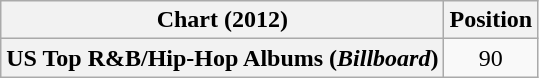<table class="wikitable sortable plainrowheaders" style="text-align:center">
<tr>
<th scope="col">Chart (2012)</th>
<th scope="col">Position</th>
</tr>
<tr>
<th scope="row">US Top R&B/Hip-Hop Albums (<em>Billboard</em>)</th>
<td align="center">90</td>
</tr>
</table>
